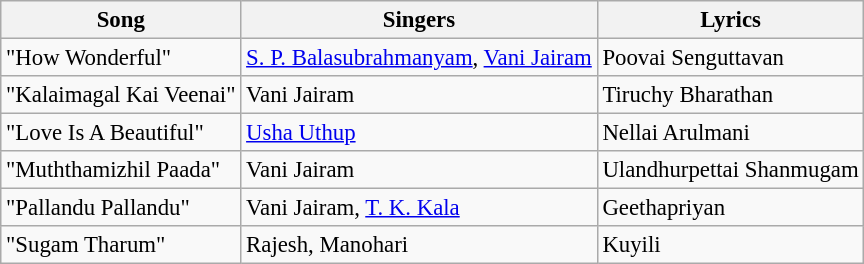<table class="wikitable" style="font-size:95%;">
<tr>
<th>Song</th>
<th>Singers</th>
<th>Lyrics</th>
</tr>
<tr>
<td>"How Wonderful"</td>
<td><a href='#'>S. P. Balasubrahmanyam</a>, <a href='#'>Vani Jairam</a></td>
<td>Poovai Senguttavan</td>
</tr>
<tr>
<td>"Kalaimagal Kai Veenai"</td>
<td>Vani Jairam</td>
<td>Tiruchy Bharathan</td>
</tr>
<tr>
<td>"Love Is A Beautiful"</td>
<td><a href='#'>Usha Uthup</a></td>
<td>Nellai Arulmani</td>
</tr>
<tr>
<td>"Muththamizhil Paada"</td>
<td>Vani Jairam</td>
<td>Ulandhurpettai Shanmugam</td>
</tr>
<tr>
<td>"Pallandu Pallandu"</td>
<td>Vani Jairam, <a href='#'>T. K. Kala</a></td>
<td>Geethapriyan</td>
</tr>
<tr>
<td>"Sugam Tharum"</td>
<td>Rajesh, Manohari</td>
<td>Kuyili</td>
</tr>
</table>
